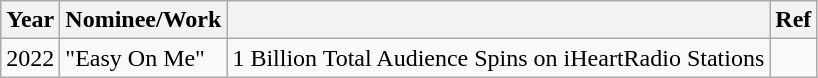<table class="wikitable">
<tr>
<th>Year</th>
<th>Nominee/Work</th>
<th></th>
<th>Ref</th>
</tr>
<tr>
<td>2022</td>
<td>"Easy On Me"</td>
<td>1 Billion Total Audience Spins on iHeartRadio Stations</td>
<td></td>
</tr>
</table>
